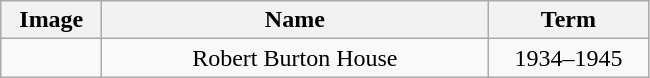<table class="wikitable" style="text-align: center;">
<tr>
<th width="60">Image</th>
<th width="250">Name</th>
<th width="100">Term</th>
</tr>
<tr>
<td></td>
<td>Robert Burton House</td>
<td>1934–1945</td>
</tr>
</table>
